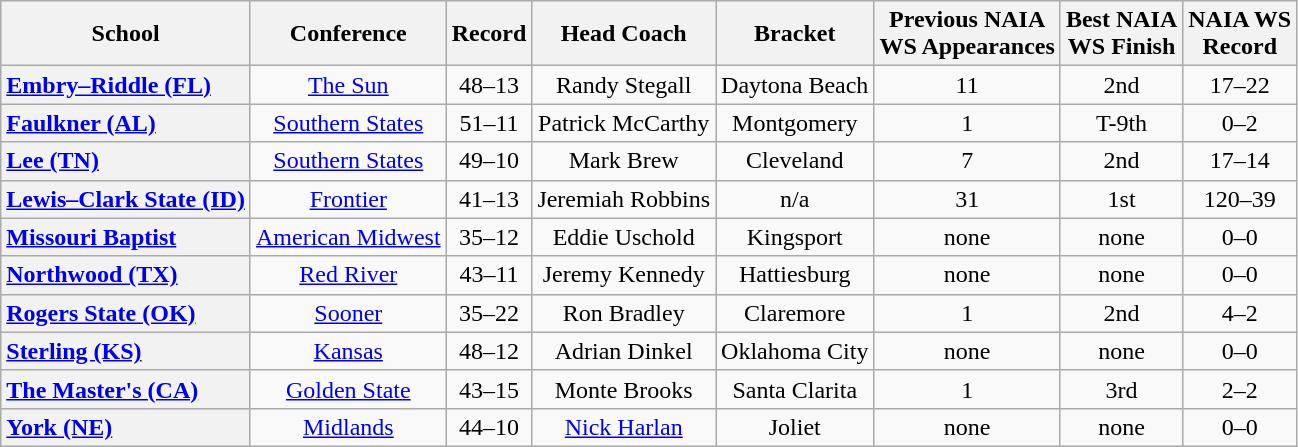<table class="wikitable sortable plainrowheaders" style="text-align:center">
<tr>
<th scope="col">School</th>
<th scope="col">Conference</th>
<th scope="col">Record</th>
<th scope="col">Head Coach</th>
<th scope="col">Bracket</th>
<th scope="col">Previous NAIA<br>WS Appearances</th>
<th scope="col">Best NAIA<br>WS Finish</th>
<th scope="col">NAIA WS<br>Record</th>
</tr>
<tr>
<th scope="row" style="text-align:left"><a href='#'>Embry–Riddle (FL)</a></th>
<td><a href='#'>The Sun</a></td>
<td>48–13</td>
<td>Randy Stegall</td>
<td>Daytona Beach</td>
<td>11<br></td>
<td>2nd<br></td>
<td>17–22</td>
</tr>
<tr>
<th scope="row" style="text-align:left"><a href='#'>Faulkner (AL)</a></th>
<td><a href='#'>Southern States</a></td>
<td>51–11</td>
<td>Patrick McCarthy</td>
<td>Montgomery</td>
<td>1<br></td>
<td>T-9th<br></td>
<td>0–2</td>
</tr>
<tr>
<th scope="row" style="text-align:left"><a href='#'>Lee (TN)</a></th>
<td><a href='#'>Southern States</a></td>
<td>49–10</td>
<td>Mark Brew</td>
<td>Cleveland</td>
<td>7<br></td>
<td>2nd<br></td>
<td>17–14</td>
</tr>
<tr>
<th scope="row" style="text-align:left"><a href='#'>Lewis–Clark State (ID)</a></th>
<td><a href='#'>Frontier</a></td>
<td>41–13</td>
<td>Jeremiah Robbins</td>
<td>n/a</td>
<td>31<br></td>
<td>1st<br></td>
<td>120–39</td>
</tr>
<tr>
<th scope="row" style="text-align:left"><a href='#'>Missouri Baptist</a></th>
<td><a href='#'>American Midwest</a></td>
<td>35–12</td>
<td>Eddie Uschold</td>
<td>Kingsport</td>
<td>none</td>
<td>none</td>
<td>0–0</td>
</tr>
<tr>
<th scope="row" style="text-align:left"><a href='#'>Northwood (TX)</a></th>
<td><a href='#'>Red River</a></td>
<td>43–11</td>
<td>Jeremy Kennedy</td>
<td>Hattiesburg</td>
<td>none</td>
<td>none</td>
<td>0–0</td>
</tr>
<tr>
<th scope="row" style="text-align:left"><a href='#'>Rogers State (OK)</a></th>
<td><a href='#'>Sooner</a></td>
<td>35–22</td>
<td>Ron Bradley</td>
<td>Claremore</td>
<td>1<br></td>
<td>2nd<br></td>
<td>4–2</td>
</tr>
<tr>
<th scope="row" style="text-align:left"><a href='#'>Sterling (KS)</a></th>
<td><a href='#'>Kansas</a></td>
<td>48–12</td>
<td>Adrian Dinkel</td>
<td>Oklahoma City</td>
<td>none</td>
<td>none</td>
<td>0–0</td>
</tr>
<tr>
<th scope="row" style="text-align:left"><a href='#'>The Master's (CA)</a></th>
<td><a href='#'>Golden State</a></td>
<td>43–15</td>
<td>Monte Brooks</td>
<td>Santa Clarita</td>
<td>1<br></td>
<td>3rd<br></td>
<td>2–2</td>
</tr>
<tr>
<th scope="row" style="text-align:left"><a href='#'>York (NE)</a></th>
<td><a href='#'>Midlands</a></td>
<td>44–10</td>
<td><a href='#'>Nick Harlan</a></td>
<td>Joliet</td>
<td>none</td>
<td>none</td>
<td>0–0</td>
</tr>
</table>
